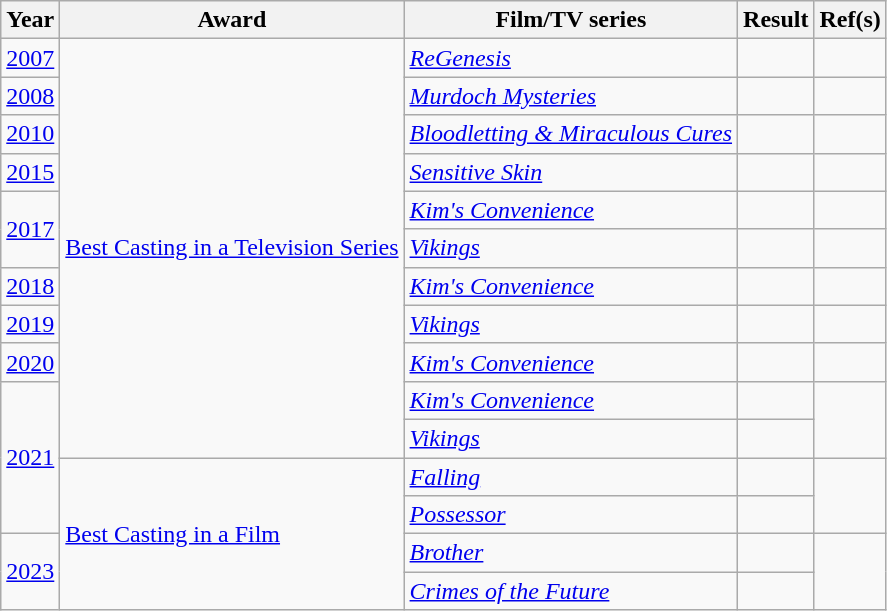<table class="wikitable plainrowheaders sortable">
<tr>
<th>Year</th>
<th>Award</th>
<th>Film/TV series</th>
<th>Result</th>
<th>Ref(s)</th>
</tr>
<tr>
<td><a href='#'>2007</a></td>
<td rowspan="11"><a href='#'>Best Casting in a Television Series</a></td>
<td><em><a href='#'>ReGenesis</a></em></td>
<td></td>
<td></td>
</tr>
<tr>
<td><a href='#'>2008</a></td>
<td><em><a href='#'>Murdoch Mysteries</a></em></td>
<td></td>
<td></td>
</tr>
<tr>
<td><a href='#'>2010</a></td>
<td><em><a href='#'>Bloodletting & Miraculous Cures</a></em></td>
<td></td>
<td></td>
</tr>
<tr>
<td><a href='#'>2015</a></td>
<td><em><a href='#'>Sensitive Skin</a></em></td>
<td></td>
<td></td>
</tr>
<tr>
<td rowspan="2"><a href='#'>2017</a></td>
<td><em><a href='#'>Kim's Convenience</a></em></td>
<td></td>
<td></td>
</tr>
<tr>
<td><em><a href='#'>Vikings</a></em></td>
<td></td>
<td></td>
</tr>
<tr>
<td><a href='#'>2018</a></td>
<td><em><a href='#'>Kim's Convenience</a></em></td>
<td></td>
<td></td>
</tr>
<tr>
<td><a href='#'>2019</a></td>
<td><em><a href='#'>Vikings</a></em></td>
<td></td>
<td></td>
</tr>
<tr>
<td><a href='#'>2020</a></td>
<td><em><a href='#'>Kim's Convenience</a></em></td>
<td></td>
<td></td>
</tr>
<tr>
<td rowspan="4"><a href='#'>2021</a></td>
<td><em><a href='#'>Kim's Convenience</a></em></td>
<td></td>
<td rowspan="2"></td>
</tr>
<tr>
<td><em><a href='#'>Vikings</a></em></td>
<td></td>
</tr>
<tr>
<td rowspan="4"><a href='#'>Best Casting in a Film</a></td>
<td><em><a href='#'>Falling</a></em></td>
<td></td>
<td rowspan="2"></td>
</tr>
<tr>
<td><em><a href='#'>Possessor</a></em></td>
<td></td>
</tr>
<tr>
<td rowspan=2><a href='#'>2023</a></td>
<td><em><a href='#'>Brother</a></em></td>
<td></td>
<td rowspan=2></td>
</tr>
<tr>
<td><em><a href='#'>Crimes of the Future</a></em></td>
<td></td>
</tr>
</table>
